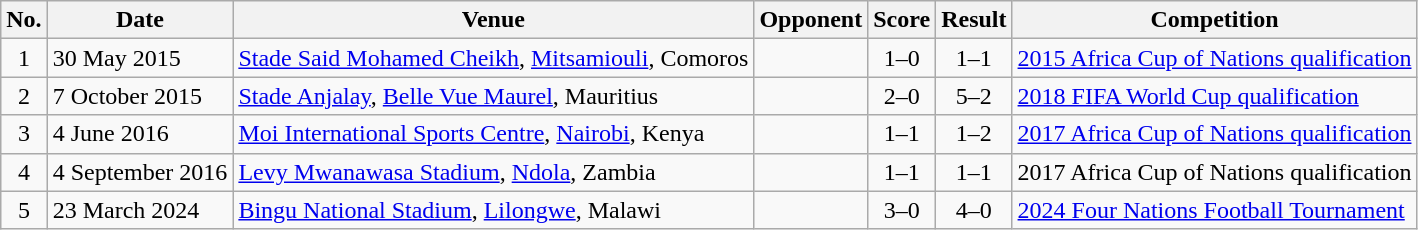<table class="wikitable sortable">
<tr>
<th scope="col">No.</th>
<th scope="col">Date</th>
<th scope="col">Venue</th>
<th scope="col">Opponent</th>
<th scope="col">Score</th>
<th scope="col">Result</th>
<th scope="col">Competition</th>
</tr>
<tr>
<td style="text-align:center">1</td>
<td>30 May 2015</td>
<td><a href='#'>Stade Said Mohamed Cheikh</a>, <a href='#'>Mitsamiouli</a>, Comoros</td>
<td></td>
<td style="text-align:center">1–0</td>
<td style="text-align:center">1–1</td>
<td><a href='#'>2015 Africa Cup of Nations qualification</a></td>
</tr>
<tr>
<td style="text-align:center">2</td>
<td>7 October 2015</td>
<td><a href='#'>Stade Anjalay</a>, <a href='#'>Belle Vue Maurel</a>, Mauritius</td>
<td></td>
<td style="text-align:center">2–0</td>
<td style="text-align:center">5–2</td>
<td><a href='#'>2018 FIFA World Cup qualification</a></td>
</tr>
<tr>
<td style="text-align:center">3</td>
<td>4 June 2016</td>
<td><a href='#'>Moi International Sports Centre</a>, <a href='#'>Nairobi</a>, Kenya</td>
<td></td>
<td style="text-align:center">1–1</td>
<td style="text-align:center">1–2</td>
<td><a href='#'>2017 Africa Cup of Nations qualification</a></td>
</tr>
<tr>
<td style="text-align:center">4</td>
<td>4 September 2016</td>
<td><a href='#'>Levy Mwanawasa Stadium</a>, <a href='#'>Ndola</a>, Zambia</td>
<td></td>
<td style="text-align:center">1–1</td>
<td style="text-align:center">1–1</td>
<td>2017 Africa Cup of Nations qualification</td>
</tr>
<tr>
<td style="text-align:center">5</td>
<td>23 March 2024</td>
<td><a href='#'>Bingu National Stadium</a>, <a href='#'>Lilongwe</a>, Malawi</td>
<td></td>
<td style="text-align:center">3–0</td>
<td style="text-align:center">4–0</td>
<td><a href='#'>2024 Four Nations Football Tournament</a></td>
</tr>
</table>
